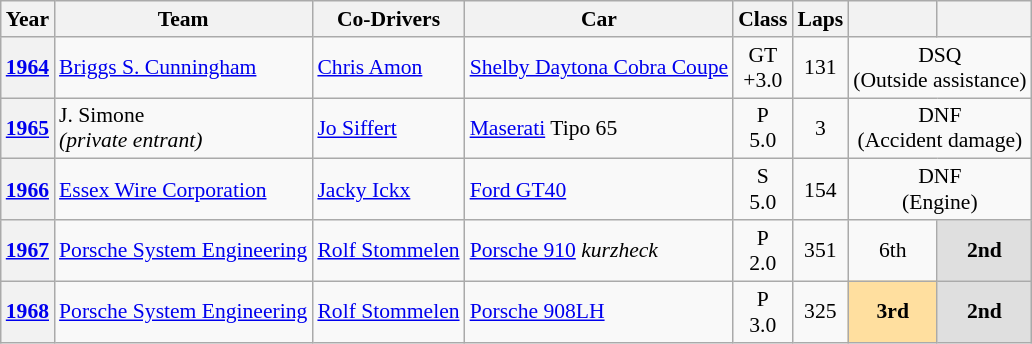<table class="wikitable" style="text-align:center; font-size:90%">
<tr>
<th>Year</th>
<th>Team</th>
<th>Co-Drivers</th>
<th>Car</th>
<th>Class</th>
<th>Laps</th>
<th></th>
<th></th>
</tr>
<tr>
<th><a href='#'>1964</a></th>
<td align=left> <a href='#'>Briggs S. Cunningham</a></td>
<td align=left> <a href='#'>Chris Amon</a></td>
<td align=left><a href='#'>Shelby Daytona Cobra Coupe</a></td>
<td>GT<br>+3.0</td>
<td>131</td>
<td colspan=2>DSQ<br>(Outside assistance)</td>
</tr>
<tr>
<th><a href='#'>1965</a></th>
<td align=left> J. Simone<br><em>(private entrant)</em></td>
<td align=left> <a href='#'>Jo Siffert</a></td>
<td align=left><a href='#'>Maserati</a> Tipo 65</td>
<td>P<br>5.0</td>
<td>3</td>
<td colspan=2>DNF<br>(Accident damage)</td>
</tr>
<tr>
<th><a href='#'>1966</a></th>
<td align=left> <a href='#'>Essex Wire Corporation</a></td>
<td align=left> <a href='#'>Jacky Ickx</a></td>
<td align=left><a href='#'>Ford GT40</a></td>
<td>S<br>5.0</td>
<td>154</td>
<td colspan=2>DNF<br>(Engine)</td>
</tr>
<tr>
<th><a href='#'>1967</a></th>
<td align=left> <a href='#'>Porsche System Engineering</a></td>
<td align=left> <a href='#'>Rolf Stommelen</a></td>
<td align=left><a href='#'>Porsche 910</a> <em>kurzheck</em></td>
<td>P<br>2.0</td>
<td>351</td>
<td>6th</td>
<td style="background:#dfdfdf;"><strong>2nd</strong></td>
</tr>
<tr>
<th><a href='#'>1968</a></th>
<td align=left> <a href='#'>Porsche System Engineering</a></td>
<td align=left> <a href='#'>Rolf Stommelen</a></td>
<td align=left><a href='#'>Porsche 908LH</a></td>
<td>P<br>3.0</td>
<td>325</td>
<td style="background:#ffdf9f;"><strong>3rd</strong></td>
<td style="background:#dfdfdf;"><strong>2nd</strong></td>
</tr>
</table>
